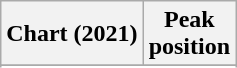<table class="wikitable sortable plainrowheaders" style="text-align:center">
<tr>
<th scope="col">Chart (2021)</th>
<th scope="col">Peak<br>position</th>
</tr>
<tr>
</tr>
<tr>
</tr>
<tr>
</tr>
<tr>
</tr>
</table>
